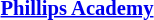<table class="toccolours" style="margin: 0 auto; width:90%; font-size: 0.86em">
<tr>
<th colspan="3"><a href='#'>Phillips Academy</a></th>
</tr>
<tr>
<td style="width: 33%;"></td>
<td style="width: 33%;"><br></td>
<td style="width: 33%;"></td>
</tr>
</table>
